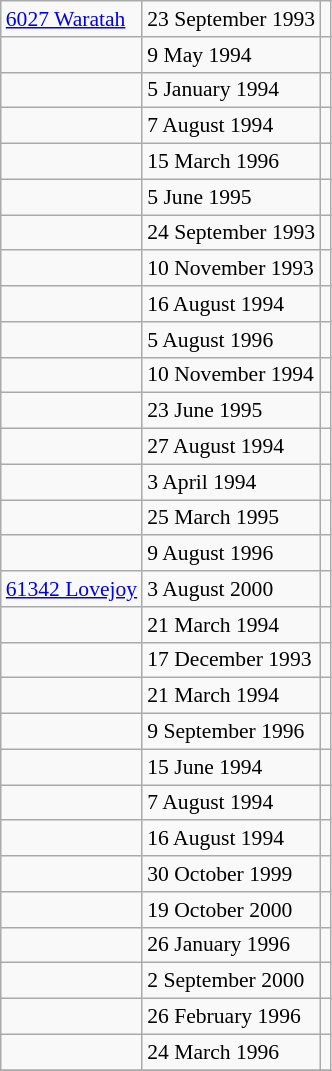<table class="wikitable floatright" style="font-size: 0.9em;">
<tr>
<td><a href='#'>6027 Waratah</a></td>
<td>23 September 1993</td>
<td></td>
</tr>
<tr>
<td></td>
<td>9 May 1994</td>
<td></td>
</tr>
<tr>
<td></td>
<td>5 January 1994</td>
<td></td>
</tr>
<tr>
<td></td>
<td>7 August 1994</td>
<td></td>
</tr>
<tr>
<td></td>
<td>15 March 1996</td>
<td></td>
</tr>
<tr>
<td></td>
<td>5 June 1995</td>
<td></td>
</tr>
<tr>
<td></td>
<td>24 September 1993</td>
<td></td>
</tr>
<tr>
<td></td>
<td>10 November 1993</td>
<td></td>
</tr>
<tr>
<td></td>
<td>16 August 1994</td>
<td></td>
</tr>
<tr>
<td></td>
<td>5 August 1996</td>
<td></td>
</tr>
<tr>
<td></td>
<td>10 November 1994</td>
<td></td>
</tr>
<tr>
<td></td>
<td>23 June 1995</td>
<td></td>
</tr>
<tr>
<td></td>
<td>27 August 1994</td>
<td></td>
</tr>
<tr>
<td></td>
<td>3 April 1994</td>
<td></td>
</tr>
<tr>
<td></td>
<td>25 March 1995</td>
<td></td>
</tr>
<tr>
<td></td>
<td>9 August 1996</td>
<td></td>
</tr>
<tr>
<td><a href='#'>61342 Lovejoy</a></td>
<td>3 August 2000</td>
<td></td>
</tr>
<tr>
<td></td>
<td>21 March 1994</td>
<td></td>
</tr>
<tr>
<td></td>
<td>17 December 1993</td>
<td></td>
</tr>
<tr>
<td></td>
<td>21 March 1994</td>
<td></td>
</tr>
<tr>
<td></td>
<td>9 September 1996</td>
<td></td>
</tr>
<tr>
<td></td>
<td>15 June 1994</td>
<td></td>
</tr>
<tr>
<td></td>
<td>7 August 1994</td>
<td></td>
</tr>
<tr>
<td></td>
<td>16 August 1994</td>
<td></td>
</tr>
<tr>
<td></td>
<td>30 October 1999</td>
<td></td>
</tr>
<tr>
<td></td>
<td>19 October 2000</td>
<td></td>
</tr>
<tr>
<td></td>
<td>26 January 1996</td>
<td></td>
</tr>
<tr>
<td></td>
<td>2 September 2000</td>
<td></td>
</tr>
<tr>
<td></td>
<td>26 February 1996</td>
<td></td>
</tr>
<tr>
<td></td>
<td>24 March 1996</td>
<td></td>
</tr>
<tr>
</tr>
</table>
